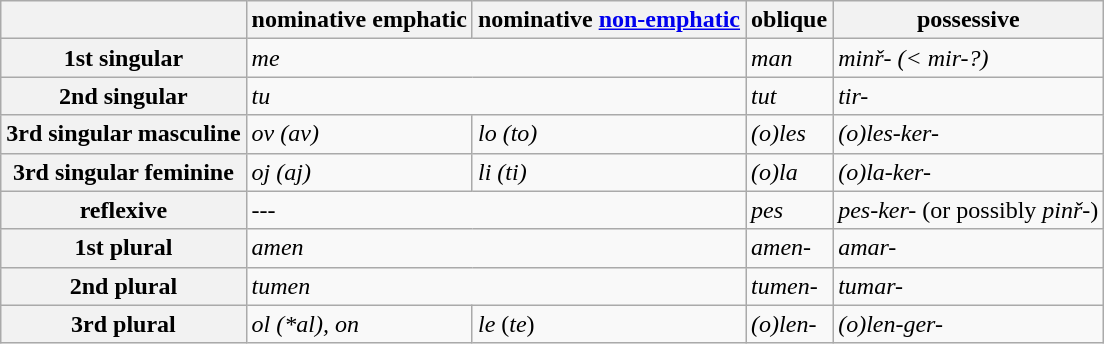<table class="wikitable">
<tr>
<th></th>
<th>nominative emphatic</th>
<th>nominative <a href='#'>non-emphatic</a></th>
<th>oblique</th>
<th>possessive</th>
</tr>
<tr>
<th>1st singular</th>
<td colspan="2"><em>me</em></td>
<td><em>man</em></td>
<td><em>minř- (< mir-?)</em></td>
</tr>
<tr>
<th>2nd singular</th>
<td colspan="2"><em>tu</em></td>
<td><em>tut</em></td>
<td><em>tir-</em></td>
</tr>
<tr>
<th>3rd singular masculine</th>
<td><em>ov (av)</em></td>
<td><em>lo (to)</em></td>
<td><em>(o)les</em></td>
<td><em>(o)les-ker-</em></td>
</tr>
<tr>
<th>3rd singular feminine</th>
<td><em>oj (aj)</em></td>
<td><em>li (ti)</em></td>
<td><em>(o)la</em></td>
<td><em>(o)la-ker-</em></td>
</tr>
<tr>
<th>reflexive</th>
<td colspan="2"><em>---</em></td>
<td><em>pes</em></td>
<td><em>pes-ker-</em> (or possibly <em>pinř-</em>)</td>
</tr>
<tr>
<th>1st plural</th>
<td colspan="2"><em>amen</em></td>
<td><em>amen-</em></td>
<td><em>amar-</em></td>
</tr>
<tr>
<th>2nd plural</th>
<td colspan="2"><em>tumen</em></td>
<td><em>tumen-</em></td>
<td><em>tumar-</em></td>
</tr>
<tr>
<th>3rd plural</th>
<td><em>ol (*al), on</em></td>
<td><em>le</em> (<em>te</em>)</td>
<td><em>(o)len-</em></td>
<td><em>(o)len-ger-</em></td>
</tr>
</table>
